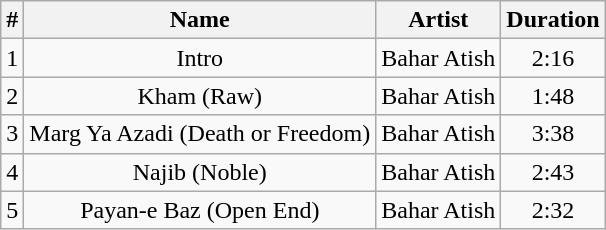<table class="wikitable" style="text-align:center;">
<tr>
<th>#</th>
<th>Name</th>
<th>Artist</th>
<th>Duration</th>
</tr>
<tr>
<td>1</td>
<td>Intro</td>
<td>Bahar Atish</td>
<td>2:16</td>
</tr>
<tr>
<td>2</td>
<td>Kham (Raw)</td>
<td>Bahar Atish</td>
<td>1:48</td>
</tr>
<tr>
<td>3</td>
<td>Marg Ya Azadi (Death or Freedom)</td>
<td>Bahar Atish</td>
<td>3:38</td>
</tr>
<tr>
<td>4</td>
<td>Najib (Noble)</td>
<td>Bahar Atish</td>
<td>2:43</td>
</tr>
<tr>
<td>5</td>
<td>Payan-e Baz (Open End)</td>
<td>Bahar Atish</td>
<td>2:32</td>
</tr>
</table>
